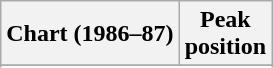<table class="wikitable">
<tr>
<th>Chart (1986–87)</th>
<th>Peak<br>position</th>
</tr>
<tr>
</tr>
<tr>
</tr>
<tr>
</tr>
<tr>
</tr>
</table>
